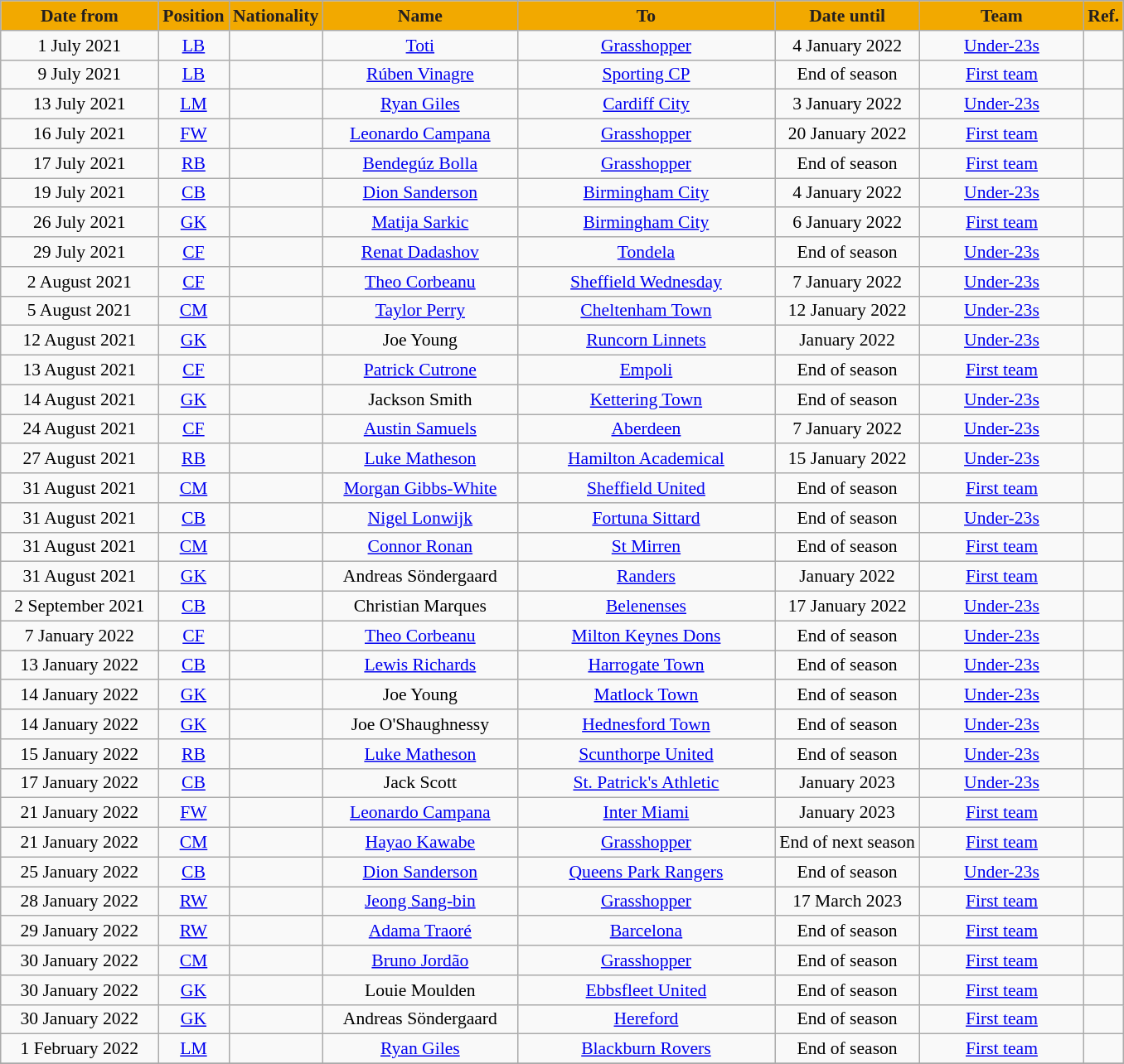<table class="wikitable"  style="text-align:center; font-size:90%; ">
<tr>
<th style="background:#F2A900; color:#231F20; width:120px;">Date from</th>
<th style="background:#F2A900; color:#231F20; width:50px;">Position</th>
<th style="background:#F2A900; color:#231F20; width:50px;">Nationality</th>
<th style="background:#F2A900; color:#231F20; width:150px;">Name</th>
<th style="background:#F2A900; color:#231F20; width:200px;">To</th>
<th style="background:#F2A900; color:#231F20; width:110px;">Date until</th>
<th style="background:#F2A900; color:#231F20; width:125px;">Team</th>
<th style="background:#F2A900; color:#231F20; width:25px;">Ref.</th>
</tr>
<tr>
<td>1 July 2021</td>
<td><a href='#'>LB</a></td>
<td></td>
<td><a href='#'>Toti</a></td>
<td> <a href='#'>Grasshopper</a></td>
<td>4 January 2022</td>
<td><a href='#'>Under-23s</a></td>
<td></td>
</tr>
<tr>
<td>9 July 2021</td>
<td><a href='#'>LB</a></td>
<td></td>
<td><a href='#'>Rúben Vinagre</a></td>
<td> <a href='#'>Sporting CP</a></td>
<td>End of season</td>
<td><a href='#'>First team</a></td>
<td></td>
</tr>
<tr>
<td>13 July 2021</td>
<td><a href='#'>LM</a></td>
<td></td>
<td><a href='#'>Ryan Giles</a></td>
<td> <a href='#'>Cardiff City</a></td>
<td>3 January 2022</td>
<td><a href='#'>Under-23s</a></td>
<td></td>
</tr>
<tr>
<td>16 July 2021</td>
<td><a href='#'>FW</a></td>
<td></td>
<td><a href='#'>Leonardo Campana</a></td>
<td> <a href='#'>Grasshopper</a></td>
<td>20 January 2022</td>
<td><a href='#'>First team</a></td>
<td></td>
</tr>
<tr>
<td>17 July 2021</td>
<td><a href='#'>RB</a></td>
<td></td>
<td><a href='#'>Bendegúz Bolla</a></td>
<td> <a href='#'>Grasshopper</a></td>
<td>End of season</td>
<td><a href='#'>First team</a></td>
<td></td>
</tr>
<tr>
<td>19 July 2021</td>
<td><a href='#'>CB</a></td>
<td></td>
<td><a href='#'>Dion Sanderson</a></td>
<td> <a href='#'>Birmingham City</a></td>
<td>4 January 2022</td>
<td><a href='#'>Under-23s</a></td>
<td></td>
</tr>
<tr>
<td>26 July 2021</td>
<td><a href='#'>GK</a></td>
<td></td>
<td><a href='#'>Matija Sarkic</a></td>
<td> <a href='#'>Birmingham City</a></td>
<td>6 January 2022</td>
<td><a href='#'>First team</a></td>
<td></td>
</tr>
<tr>
<td>29 July 2021</td>
<td><a href='#'>CF</a></td>
<td></td>
<td><a href='#'>Renat Dadashov</a></td>
<td> <a href='#'>Tondela</a></td>
<td>End of season</td>
<td><a href='#'>Under-23s</a></td>
<td></td>
</tr>
<tr>
<td>2 August 2021</td>
<td><a href='#'>CF</a></td>
<td></td>
<td><a href='#'>Theo Corbeanu</a></td>
<td> <a href='#'>Sheffield Wednesday</a></td>
<td>7 January 2022</td>
<td><a href='#'>Under-23s</a></td>
<td></td>
</tr>
<tr>
<td>5 August 2021</td>
<td><a href='#'>CM</a></td>
<td></td>
<td><a href='#'>Taylor Perry</a></td>
<td> <a href='#'>Cheltenham Town</a></td>
<td>12 January 2022</td>
<td><a href='#'>Under-23s</a></td>
<td></td>
</tr>
<tr>
<td>12 August 2021</td>
<td><a href='#'>GK</a></td>
<td></td>
<td>Joe Young</td>
<td> <a href='#'>Runcorn Linnets</a></td>
<td>January 2022</td>
<td><a href='#'>Under-23s</a></td>
<td></td>
</tr>
<tr>
<td>13 August 2021</td>
<td><a href='#'>CF</a></td>
<td></td>
<td><a href='#'>Patrick Cutrone</a></td>
<td> <a href='#'>Empoli</a></td>
<td>End of season</td>
<td><a href='#'>First team</a></td>
<td></td>
</tr>
<tr>
<td>14 August 2021</td>
<td><a href='#'>GK</a></td>
<td></td>
<td>Jackson Smith</td>
<td> <a href='#'>Kettering Town</a></td>
<td>End of season</td>
<td><a href='#'>Under-23s</a></td>
<td></td>
</tr>
<tr>
<td>24 August 2021</td>
<td><a href='#'>CF</a></td>
<td></td>
<td><a href='#'>Austin Samuels</a></td>
<td> <a href='#'>Aberdeen</a></td>
<td>7 January 2022</td>
<td><a href='#'>Under-23s</a></td>
<td></td>
</tr>
<tr>
<td>27 August 2021</td>
<td><a href='#'>RB</a></td>
<td></td>
<td><a href='#'>Luke Matheson</a></td>
<td> <a href='#'>Hamilton Academical</a></td>
<td>15 January 2022</td>
<td><a href='#'>Under-23s</a></td>
<td></td>
</tr>
<tr>
<td>31 August 2021</td>
<td><a href='#'>CM</a></td>
<td></td>
<td><a href='#'>Morgan Gibbs-White</a></td>
<td> <a href='#'>Sheffield United</a></td>
<td>End of season</td>
<td><a href='#'>First team</a></td>
<td></td>
</tr>
<tr>
<td>31 August 2021</td>
<td><a href='#'>CB</a></td>
<td></td>
<td><a href='#'>Nigel Lonwijk</a></td>
<td> <a href='#'>Fortuna Sittard</a></td>
<td>End of season</td>
<td><a href='#'>Under-23s</a></td>
<td></td>
</tr>
<tr>
<td>31 August 2021</td>
<td><a href='#'>CM</a></td>
<td></td>
<td><a href='#'>Connor Ronan</a></td>
<td> <a href='#'>St Mirren</a></td>
<td>End of season</td>
<td><a href='#'>First team</a></td>
<td></td>
</tr>
<tr>
<td>31 August 2021</td>
<td><a href='#'>GK</a></td>
<td></td>
<td>Andreas Söndergaard</td>
<td> <a href='#'>Randers</a></td>
<td>January 2022</td>
<td><a href='#'>First team</a></td>
<td></td>
</tr>
<tr>
<td>2 September 2021</td>
<td><a href='#'>CB</a></td>
<td></td>
<td>Christian Marques</td>
<td> <a href='#'>Belenenses</a></td>
<td>17 January 2022</td>
<td><a href='#'>Under-23s</a></td>
<td></td>
</tr>
<tr>
<td>7 January 2022</td>
<td><a href='#'>CF</a></td>
<td></td>
<td><a href='#'>Theo Corbeanu</a></td>
<td> <a href='#'>Milton Keynes Dons</a></td>
<td>End of season</td>
<td><a href='#'>Under-23s</a></td>
<td></td>
</tr>
<tr>
<td>13 January 2022</td>
<td><a href='#'>CB</a></td>
<td></td>
<td><a href='#'>Lewis Richards</a></td>
<td> <a href='#'>Harrogate Town</a></td>
<td>End of season</td>
<td><a href='#'>Under-23s</a></td>
<td></td>
</tr>
<tr>
<td>14 January 2022</td>
<td><a href='#'>GK</a></td>
<td></td>
<td>Joe Young</td>
<td> <a href='#'>Matlock Town</a></td>
<td>End of season</td>
<td><a href='#'>Under-23s</a></td>
<td></td>
</tr>
<tr>
<td>14 January 2022</td>
<td><a href='#'>GK</a></td>
<td></td>
<td>Joe O'Shaughnessy</td>
<td> <a href='#'>Hednesford Town</a></td>
<td>End of season</td>
<td><a href='#'>Under-23s</a></td>
<td></td>
</tr>
<tr>
<td>15 January 2022</td>
<td><a href='#'>RB</a></td>
<td></td>
<td><a href='#'>Luke Matheson</a></td>
<td> <a href='#'>Scunthorpe United</a></td>
<td>End of season</td>
<td><a href='#'>Under-23s</a></td>
<td></td>
</tr>
<tr>
<td>17 January 2022</td>
<td><a href='#'>CB</a></td>
<td></td>
<td>Jack Scott</td>
<td> <a href='#'>St. Patrick's Athletic</a></td>
<td>January 2023</td>
<td><a href='#'>Under-23s</a></td>
<td></td>
</tr>
<tr>
<td>21 January 2022</td>
<td><a href='#'>FW</a></td>
<td></td>
<td><a href='#'>Leonardo Campana</a></td>
<td> <a href='#'>Inter Miami</a></td>
<td>January 2023</td>
<td><a href='#'>First team</a></td>
<td></td>
</tr>
<tr>
<td>21 January 2022</td>
<td><a href='#'>CM</a></td>
<td></td>
<td><a href='#'>Hayao Kawabe</a></td>
<td> <a href='#'>Grasshopper</a></td>
<td>End of next season</td>
<td><a href='#'>First team</a></td>
<td></td>
</tr>
<tr>
<td>25 January 2022</td>
<td><a href='#'>CB</a></td>
<td></td>
<td><a href='#'>Dion Sanderson</a></td>
<td> <a href='#'>Queens Park Rangers</a></td>
<td>End of season</td>
<td><a href='#'>Under-23s</a></td>
<td></td>
</tr>
<tr>
<td>28 January 2022</td>
<td><a href='#'>RW</a></td>
<td></td>
<td><a href='#'>Jeong Sang-bin</a></td>
<td> <a href='#'>Grasshopper</a></td>
<td>17 March 2023</td>
<td><a href='#'>First team</a></td>
<td></td>
</tr>
<tr>
<td>29 January 2022</td>
<td><a href='#'>RW</a></td>
<td></td>
<td><a href='#'>Adama Traoré</a></td>
<td> <a href='#'>Barcelona</a></td>
<td>End of season</td>
<td><a href='#'>First team</a></td>
<td></td>
</tr>
<tr>
<td>30 January 2022</td>
<td><a href='#'>CM</a></td>
<td></td>
<td><a href='#'>Bruno Jordão</a></td>
<td> <a href='#'>Grasshopper</a></td>
<td>End of season</td>
<td><a href='#'>First team</a></td>
<td></td>
</tr>
<tr>
<td>30 January 2022</td>
<td><a href='#'>GK</a></td>
<td></td>
<td>Louie Moulden</td>
<td> <a href='#'>Ebbsfleet United</a></td>
<td>End of season</td>
<td><a href='#'>First team</a></td>
<td></td>
</tr>
<tr>
<td>30 January 2022</td>
<td><a href='#'>GK</a></td>
<td></td>
<td>Andreas Söndergaard</td>
<td> <a href='#'>Hereford</a></td>
<td>End of season</td>
<td><a href='#'>First team</a></td>
<td></td>
</tr>
<tr>
<td>1 February 2022</td>
<td><a href='#'>LM</a></td>
<td></td>
<td><a href='#'>Ryan Giles</a></td>
<td> <a href='#'>Blackburn Rovers</a></td>
<td>End of season</td>
<td><a href='#'>First team</a></td>
<td></td>
</tr>
<tr>
</tr>
</table>
